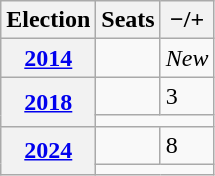<table class="wikitable">
<tr>
<th>Election</th>
<th>Seats</th>
<th>−/+</th>
</tr>
<tr>
<th><a href='#'>2014</a></th>
<td></td>
<td><em>New</em></td>
</tr>
<tr>
<th rowspan="2"><a href='#'>2018</a></th>
<td></td>
<td> 3</td>
</tr>
<tr>
<td colspan="2"></td>
</tr>
<tr>
<th rowspan="2"><a href='#'>2024</a></th>
<td></td>
<td> 8</td>
</tr>
<tr>
<td colspan="2"></td>
</tr>
</table>
